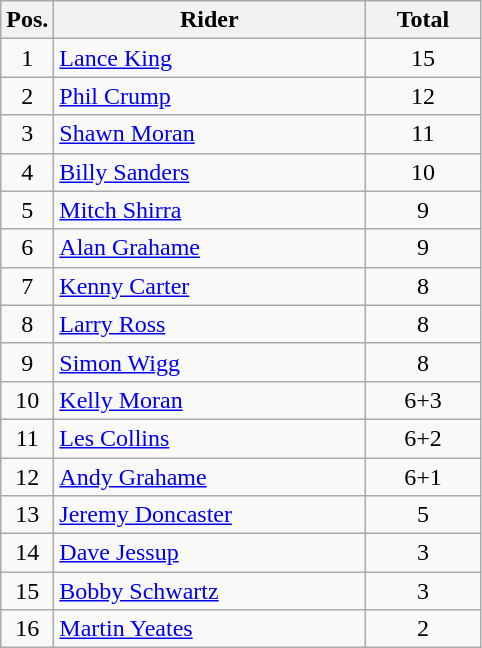<table class=wikitable>
<tr>
<th width=25px>Pos.</th>
<th width=200px>Rider</th>
<th width=70px>Total</th>
</tr>
<tr align=center >
<td>1</td>
<td align=left> <a href='#'>Lance King</a></td>
<td>15</td>
</tr>
<tr align=center >
<td>2</td>
<td align=left> <a href='#'>Phil Crump</a></td>
<td>12</td>
</tr>
<tr align=center >
<td>3</td>
<td align=left> <a href='#'>Shawn Moran</a></td>
<td>11</td>
</tr>
<tr align=center >
<td>4</td>
<td align=left> <a href='#'>Billy Sanders</a></td>
<td>10</td>
</tr>
<tr align=center >
<td>5</td>
<td align=left> <a href='#'>Mitch Shirra</a></td>
<td>9</td>
</tr>
<tr align=center >
<td>6</td>
<td align=left> <a href='#'>Alan Grahame</a></td>
<td>9</td>
</tr>
<tr align=center >
<td>7</td>
<td align=left> <a href='#'>Kenny Carter</a></td>
<td>8</td>
</tr>
<tr align=center >
<td>8</td>
<td align=left> <a href='#'>Larry Ross</a></td>
<td>8</td>
</tr>
<tr align=center >
<td>9</td>
<td align=left> <a href='#'>Simon Wigg</a></td>
<td>8</td>
</tr>
<tr align=center >
<td>10</td>
<td align=left> <a href='#'>Kelly Moran</a></td>
<td>6+3</td>
</tr>
<tr align=center >
<td>11</td>
<td align=left> <a href='#'>Les Collins</a></td>
<td>6+2</td>
</tr>
<tr align=center>
<td>12</td>
<td align=left> <a href='#'>Andy Grahame</a></td>
<td>6+1</td>
</tr>
<tr align=center>
<td>13</td>
<td align=left> <a href='#'>Jeremy Doncaster</a></td>
<td>5</td>
</tr>
<tr align=center>
<td>14</td>
<td align=left> <a href='#'>Dave Jessup</a></td>
<td>3</td>
</tr>
<tr align=center>
<td>15</td>
<td align=left> <a href='#'>Bobby Schwartz</a></td>
<td>3</td>
</tr>
<tr align=center>
<td>16</td>
<td align=left> <a href='#'>Martin Yeates</a></td>
<td>2</td>
</tr>
</table>
